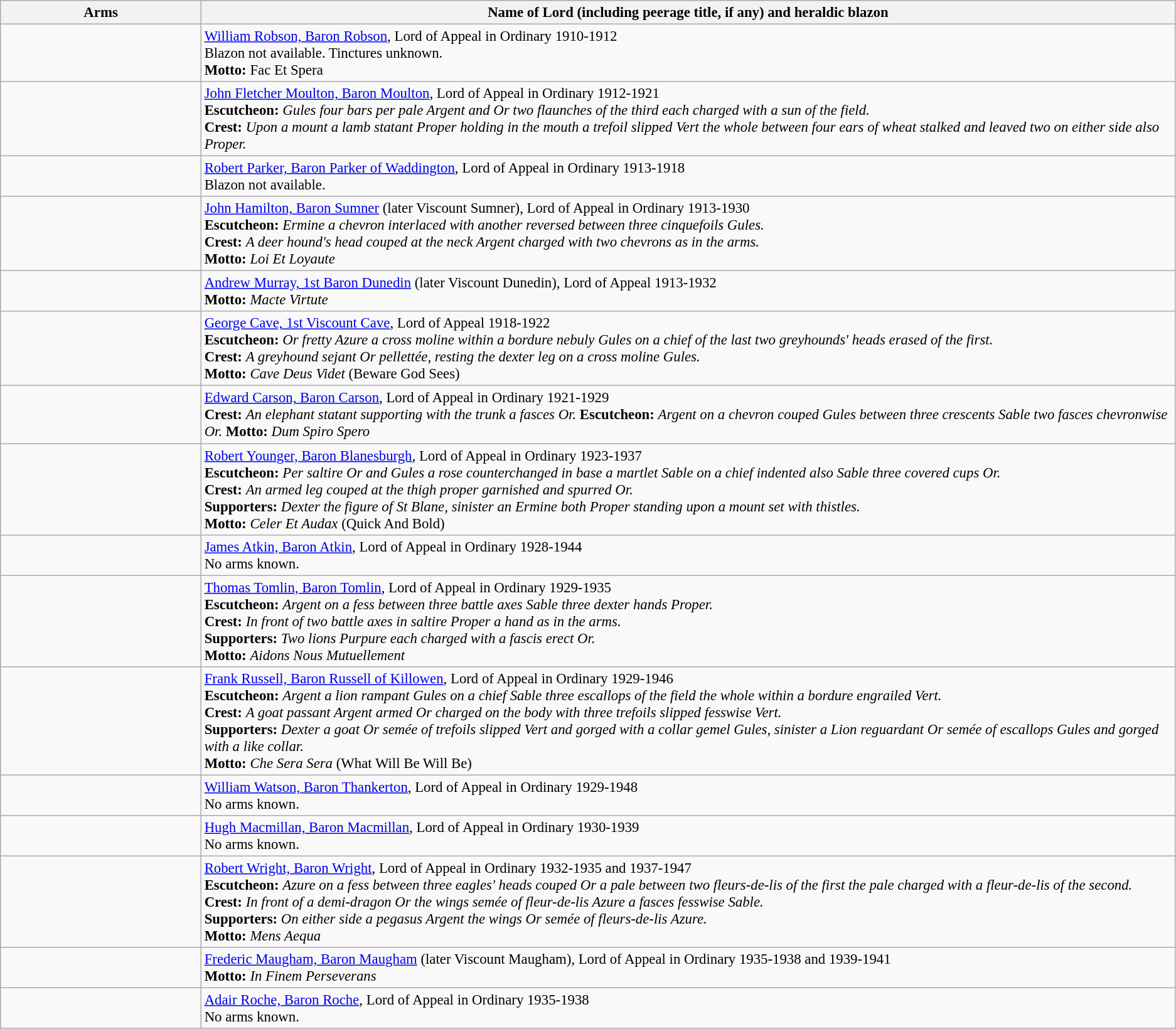<table class=wikitable style=font-size:95%>
<tr style="vertical-align:top; text-align:center;">
<th style="width:206px;">Arms</th>
<th>Name of Lord (including peerage title, if any) and heraldic blazon</th>
</tr>
<tr valign=top>
<td align=center></td>
<td><a href='#'>William Robson, Baron Robson</a>, Lord of Appeal in Ordinary 1910-1912<br>Blazon not available. Tinctures unknown.<br>
<strong>Motto:</strong> Fac Et Spera</td>
</tr>
<tr valign=top>
<td align=center></td>
<td><a href='#'>John Fletcher Moulton, Baron Moulton</a>, Lord of Appeal in Ordinary 1912-1921<br><strong>Escutcheon:</strong> <em>Gules four bars per pale Argent and Or two flaunches of the third each charged with a sun of the field.</em><br>
<strong>Crest:</strong> <em>Upon a mount a lamb statant Proper holding in the mouth a trefoil slipped Vert the whole between four ears of wheat stalked and leaved two on either side also Proper.</em></td>
</tr>
<tr valign=top>
<td align=center></td>
<td><a href='#'>Robert Parker, Baron Parker of Waddington</a>, Lord of Appeal in Ordinary 1913-1918<br>Blazon not available.</td>
</tr>
<tr valign=top>
<td align=center></td>
<td><a href='#'>John Hamilton, Baron Sumner</a> (later Viscount Sumner), Lord of Appeal in Ordinary 1913-1930<br><strong>Escutcheon:</strong> <em>Ermine a chevron interlaced with another reversed between three cinquefoils Gules.</em><br>
<strong>Crest:</strong> <em>A deer hound's head couped at the neck Argent charged with two chevrons as in the arms.</em><br>
<strong>Motto:</strong> <em>Loi Et Loyaute</em></td>
</tr>
<tr valign=top>
<td align=center></td>
<td><a href='#'>Andrew Murray, 1st Baron Dunedin</a> (later Viscount Dunedin), Lord of Appeal 1913-1932<br><strong>Motto:</strong> <em>Macte Virtute</em></td>
</tr>
<tr valign=top>
<td align=center></td>
<td><a href='#'>George Cave, 1st Viscount Cave</a>, Lord of Appeal 1918-1922<br><strong>Escutcheon:</strong> <em>Or fretty Azure a cross moline within a bordure nebuly Gules on a chief of the last two greyhounds' heads erased of the first.</em><br>
<strong>Crest:</strong> <em>A greyhound sejant Or pellettée, resting the dexter leg on a cross moline Gules.</em><br>
<strong>Motto:</strong> <em>Cave Deus Videt</em> (Beware God Sees)</td>
</tr>
<tr valign=top>
<td align=center></td>
<td><a href='#'>Edward Carson, Baron Carson</a>, Lord of Appeal in Ordinary 1921-1929<br><strong>Crest:</strong> <em>An elephant statant supporting with the trunk a fasces Or.</em>
<strong>Escutcheon:</strong> <em>Argent on a chevron couped Gules between three crescents Sable two fasces chevronwise Or.</em>
<strong>Motto:</strong> <em>Dum Spiro Spero</em></td>
</tr>
<tr valign=top>
<td align=center></td>
<td><a href='#'>Robert Younger, Baron Blanesburgh</a>, Lord of Appeal in Ordinary 1923-1937<br><strong>Escutcheon:</strong> <em>Per saltire Or and Gules a rose counterchanged in base a martlet Sable on a chief indented also Sable three covered cups Or.</em><br>
<strong>Crest:</strong> <em>An armed leg couped at the thigh proper garnished and spurred Or.</em><br>
<strong>Supporters:</strong> <em>Dexter the figure of St Blane, sinister an Ermine both Proper standing upon a mount set with thistles.</em><br>
<strong>Motto:</strong> <em>Celer Et Audax</em> (Quick And Bold)</td>
</tr>
<tr valign=top>
<td align=center></td>
<td><a href='#'>James Atkin, Baron Atkin</a>, Lord of Appeal in Ordinary 1928-1944<br>No arms known.</td>
</tr>
<tr valign=top>
<td align=center></td>
<td><a href='#'>Thomas Tomlin, Baron Tomlin</a>, Lord of Appeal in Ordinary 1929-1935<br><strong>Escutcheon:</strong> <em>Argent on a fess between three battle axes Sable three dexter hands Proper.</em><br>
<strong>Crest:</strong> <em>In front of two battle axes in saltire Proper a hand as in the arms.</em><br>
<strong>Supporters:</strong> <em>Two lions Purpure each charged with a fascis erect Or.</em><br>
<strong>Motto:</strong> <em>Aidons Nous Mutuellement</em></td>
</tr>
<tr valign=top>
<td align=center></td>
<td><a href='#'>Frank Russell, Baron Russell of Killowen</a>, Lord of Appeal in Ordinary 1929-1946<br><strong>Escutcheon:</strong> <em>Argent a lion rampant Gules on a chief Sable three escallops of the field the whole within a bordure engrailed Vert.</em><br>
<strong>Crest:</strong> <em>A goat passant Argent armed Or charged on the body with three trefoils slipped fesswise Vert.</em><br>
<strong>Supporters:</strong> <em>Dexter a goat Or semée of trefoils slipped Vert and gorged with a collar gemel Gules, sinister a Lion reguardant Or semée of escallops Gules and gorged with a like collar.</em><br>
<strong>Motto:</strong> <em>Che Sera Sera</em> (What Will Be Will Be) </td>
</tr>
<tr valign=top>
<td align=center></td>
<td><a href='#'>William Watson, Baron Thankerton</a>, Lord of Appeal in Ordinary 1929-1948<br>No arms known.</td>
</tr>
<tr valign=top>
<td align=center></td>
<td><a href='#'>Hugh Macmillan, Baron Macmillan</a>, Lord of Appeal in Ordinary 1930-1939<br>No arms known.</td>
</tr>
<tr valign=top>
<td align=center></td>
<td><a href='#'>Robert Wright, Baron Wright</a>, Lord of Appeal in Ordinary 1932-1935 and 1937-1947<br><strong>Escutcheon:</strong> <em>Azure on a fess between three eagles' heads couped Or a pale between two fleurs-de-lis of the first the pale charged with a fleur-de-lis of the second.</em><br>
<strong>Crest:</strong> <em>In front of a demi-dragon Or the wings semée of fleur-de-lis Azure a fasces fesswise Sable.</em><br>
<strong>Supporters:</strong> <em>On either side a pegasus Argent the wings Or semée of fleurs-de-lis Azure.</em><br>
<strong>Motto:</strong> <em>Mens Aequa</em></td>
</tr>
<tr valign=top>
<td align=center></td>
<td><a href='#'>Frederic Maugham, Baron Maugham</a> (later Viscount Maugham), Lord of Appeal in Ordinary 1935-1938 and 1939-1941<br><strong>Motto:</strong> <em>In Finem Perseverans</em></td>
</tr>
<tr valign=top>
<td align=center></td>
<td><a href='#'>Adair Roche, Baron Roche</a>, Lord of Appeal in Ordinary 1935-1938<br>No arms known.</td>
</tr>
</table>
